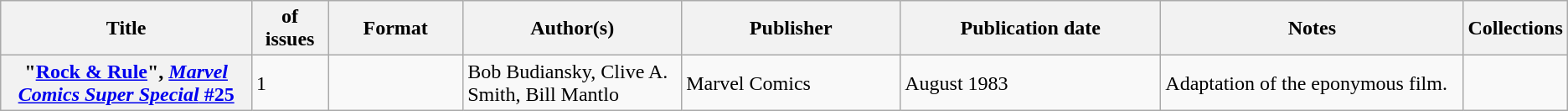<table class="wikitable">
<tr>
<th>Title</th>
<th style="width:40pt"> of issues</th>
<th style="width:75pt">Format</th>
<th style="width:125pt">Author(s)</th>
<th style="width:125pt">Publisher</th>
<th style="width:150pt">Publication date</th>
<th style="width:175pt">Notes</th>
<th>Collections</th>
</tr>
<tr>
<th>"<a href='#'>Rock & Rule</a>", <a href='#'><em>Marvel Comics Super Special</em> #25</a></th>
<td>1</td>
<td></td>
<td>Bob Budiansky, Clive A. Smith, Bill Mantlo</td>
<td>Marvel Comics</td>
<td>August 1983</td>
<td>Adaptation of the eponymous film.</td>
<td></td>
</tr>
</table>
